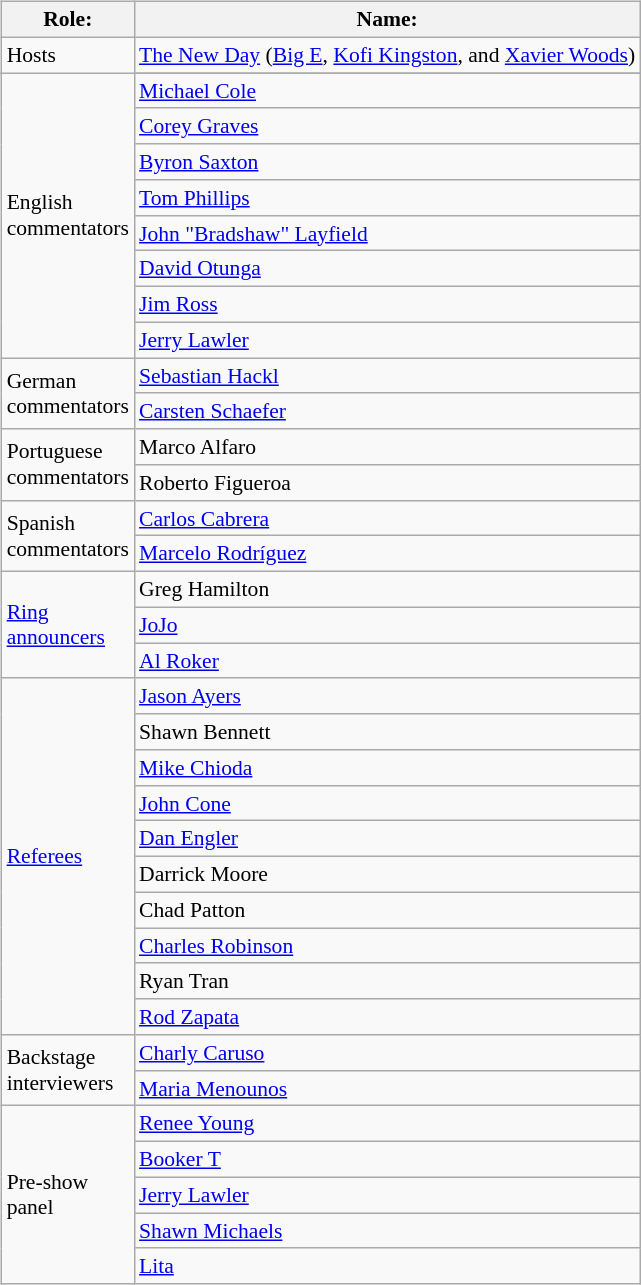<table class=wikitable style="font-size:90%; margin: 0.5em 0 0.5em 1em; float: right; clear: right;">
<tr>
<th>Role:</th>
<th>Name:</th>
</tr>
<tr>
<td rowspan=1>Hosts</td>
<td><a href='#'>The New Day</a> (<a href='#'>Big E</a>, <a href='#'>Kofi Kingston</a>, and <a href='#'>Xavier Woods</a>)</td>
</tr>
<tr>
<td rowspan=9>English<br>commentators</td>
</tr>
<tr>
<td><a href='#'>Michael Cole</a> </td>
</tr>
<tr>
<td><a href='#'>Corey Graves</a> </td>
</tr>
<tr>
<td><a href='#'>Byron Saxton</a> </td>
</tr>
<tr>
<td><a href='#'>Tom Phillips</a> <br></td>
</tr>
<tr>
<td><a href='#'>John "Bradshaw" Layfield</a> <br></td>
</tr>
<tr>
<td><a href='#'>David Otunga</a> </td>
</tr>
<tr>
<td><a href='#'>Jim Ross</a> </td>
</tr>
<tr>
<td><a href='#'>Jerry Lawler</a> </td>
</tr>
<tr>
<td rowspan=2>German<br>commentators</td>
<td><a href='#'>Sebastian Hackl</a></td>
</tr>
<tr>
<td><a href='#'>Carsten Schaefer</a></td>
</tr>
<tr>
<td rowspan="2">Portuguese<br>commentators</td>
<td>Marco Alfaro</td>
</tr>
<tr>
<td>Roberto Figueroa</td>
</tr>
<tr>
<td rowspan="2">Spanish<br>commentators</td>
<td><a href='#'>Carlos Cabrera</a></td>
</tr>
<tr>
<td><a href='#'>Marcelo Rodríguez</a></td>
</tr>
<tr>
<td rowspan=3><a href='#'>Ring<br>announcers</a></td>
<td>Greg Hamilton </td>
</tr>
<tr>
<td><a href='#'>JoJo</a> </td>
</tr>
<tr>
<td><a href='#'>Al Roker</a> </td>
</tr>
<tr>
<td rowspan=10><a href='#'>Referees</a></td>
<td><a href='#'>Jason Ayers</a></td>
</tr>
<tr>
<td>Shawn Bennett</td>
</tr>
<tr>
<td><a href='#'>Mike Chioda</a></td>
</tr>
<tr>
<td><a href='#'>John Cone</a></td>
</tr>
<tr>
<td><a href='#'>Dan Engler</a></td>
</tr>
<tr>
<td>Darrick Moore</td>
</tr>
<tr>
<td>Chad Patton</td>
</tr>
<tr>
<td><a href='#'>Charles Robinson</a></td>
</tr>
<tr>
<td>Ryan Tran</td>
</tr>
<tr>
<td><a href='#'>Rod Zapata</a></td>
</tr>
<tr>
<td rowspan=2>Backstage<br>interviewers</td>
<td><a href='#'>Charly Caruso</a></td>
</tr>
<tr>
<td><a href='#'>Maria Menounos</a></td>
</tr>
<tr>
<td rowspan=5>Pre-show<br>panel</td>
<td><a href='#'>Renee Young</a></td>
</tr>
<tr>
<td><a href='#'>Booker T</a></td>
</tr>
<tr>
<td><a href='#'>Jerry Lawler</a></td>
</tr>
<tr>
<td><a href='#'>Shawn Michaels</a></td>
</tr>
<tr>
<td><a href='#'>Lita</a></td>
</tr>
</table>
